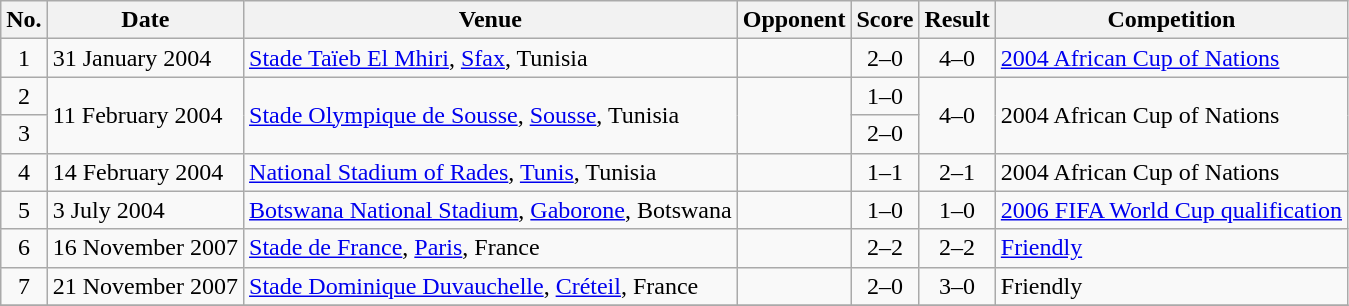<table class="wikitable sortable">
<tr>
<th scope="col">No.</th>
<th scope="col">Date</th>
<th scope="col">Venue</th>
<th scope="col">Opponent</th>
<th scope="col">Score</th>
<th scope="col">Result</th>
<th scope="col">Competition</th>
</tr>
<tr>
<td align="center">1</td>
<td>31 January 2004</td>
<td><a href='#'>Stade Taïeb El Mhiri</a>, <a href='#'>Sfax</a>, Tunisia</td>
<td></td>
<td align="center">2–0</td>
<td align="center">4–0</td>
<td><a href='#'>2004 African Cup of Nations</a></td>
</tr>
<tr>
<td align="center">2</td>
<td rowspan="2">11 February 2004</td>
<td rowspan="2"><a href='#'>Stade Olympique de Sousse</a>, <a href='#'>Sousse</a>, Tunisia</td>
<td rowspan="2"></td>
<td align="center">1–0</td>
<td rowspan="2" align="center">4–0</td>
<td rowspan="2">2004 African Cup of Nations</td>
</tr>
<tr>
<td align="center">3</td>
<td align="center">2–0</td>
</tr>
<tr>
<td align="center">4</td>
<td>14 February 2004</td>
<td><a href='#'>National Stadium of Rades</a>, <a href='#'>Tunis</a>, Tunisia</td>
<td></td>
<td align="center">1–1</td>
<td align="center">2–1</td>
<td>2004 African Cup of Nations</td>
</tr>
<tr>
<td align="center">5</td>
<td>3 July 2004</td>
<td><a href='#'>Botswana National Stadium</a>, <a href='#'>Gaborone</a>, Botswana</td>
<td></td>
<td align="center">1–0</td>
<td align="center">1–0</td>
<td><a href='#'>2006 FIFA World Cup qualification</a></td>
</tr>
<tr>
<td align="center">6</td>
<td>16 November 2007</td>
<td><a href='#'>Stade de France</a>, <a href='#'>Paris</a>, France</td>
<td></td>
<td align="center">2–2</td>
<td align="center">2–2</td>
<td><a href='#'>Friendly</a></td>
</tr>
<tr>
<td align="center">7</td>
<td>21 November 2007</td>
<td><a href='#'>Stade Dominique Duvauchelle</a>, <a href='#'>Créteil</a>, France</td>
<td></td>
<td align="center">2–0</td>
<td align="center">3–0</td>
<td>Friendly</td>
</tr>
<tr>
</tr>
</table>
